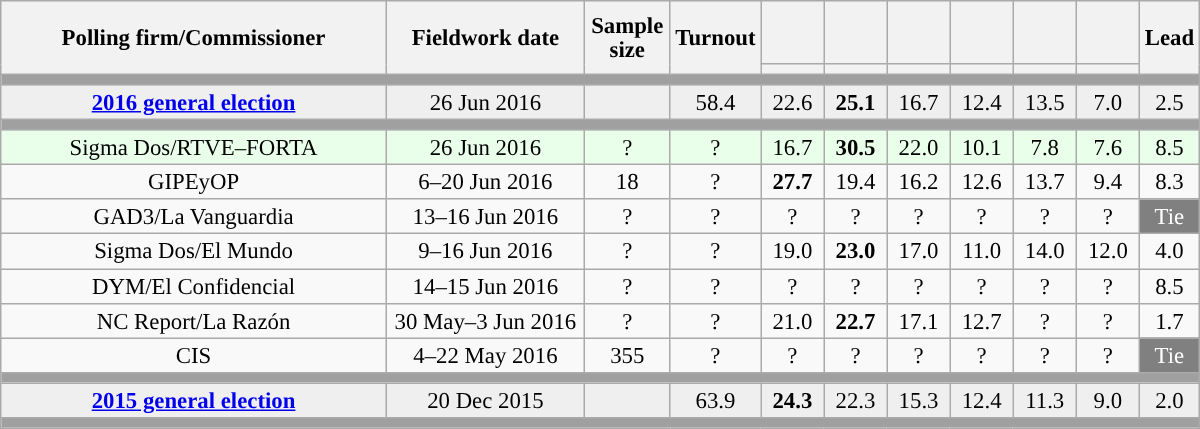<table class="wikitable collapsible collapsed" style="text-align:center; font-size:95%; line-height:16px;">
<tr style="height:42px; background-color:#E9E9E9">
<th style="width:250px;" rowspan="2">Polling firm/Commissioner</th>
<th style="width:125px;" rowspan="2">Fieldwork date</th>
<th style="width:50px;" rowspan="2">Sample size</th>
<th style="width:45px;" rowspan="2">Turnout</th>
<th style="width:35px;"><br></th>
<th style="width:35px;"></th>
<th style="width:35px;"></th>
<th style="width:35px;"></th>
<th style="width:35px;"></th>
<th style="width:35px;"></th>
<th style="width:30px;" rowspan="2">Lead</th>
</tr>
<tr>
<th style="color:inherit;background:"></th>
<th style="color:inherit;background:"></th>
<th style="color:inherit;background:"></th>
<th style="color:inherit;background:"></th>
<th style="color:inherit;background:"></th>
<th style="color:inherit;background:"></th>
</tr>
<tr>
<td colspan="12" style="background:#A0A0A0"></td>
</tr>
<tr style="background:#EFEFEF;">
<td><strong><a href='#'>2016 general election</a></strong></td>
<td>26 Jun 2016</td>
<td></td>
<td>58.4</td>
<td>22.6<br></td>
<td><strong>25.1</strong><br></td>
<td>16.7<br></td>
<td>12.4<br></td>
<td>13.5<br></td>
<td>7.0<br></td>
<td style="background:">2.5</td>
</tr>
<tr>
<td colspan="12" style="background:#A0A0A0"></td>
</tr>
<tr style="background:#EAFFEA;">
<td>Sigma Dos/RTVE–FORTA</td>
<td>26 Jun 2016</td>
<td>?</td>
<td>?</td>
<td>16.7<br></td>
<td><strong>30.5</strong><br></td>
<td>22.0<br></td>
<td>10.1<br></td>
<td>7.8<br></td>
<td>7.6<br></td>
<td style="background:">8.5</td>
</tr>
<tr>
<td>GIPEyOP</td>
<td>6–20 Jun 2016</td>
<td>18</td>
<td>?</td>
<td><strong>27.7</strong><br></td>
<td>19.4<br></td>
<td>16.2<br></td>
<td>12.6<br></td>
<td>13.7<br></td>
<td>9.4<br></td>
<td style="background:">8.3</td>
</tr>
<tr>
<td>GAD3/La Vanguardia</td>
<td>13–16 Jun 2016</td>
<td>?</td>
<td>?</td>
<td>?<br></td>
<td>?<br></td>
<td>?<br></td>
<td>?<br></td>
<td>?<br></td>
<td>?<br></td>
<td style="background:gray;color:white;">Tie</td>
</tr>
<tr>
<td>Sigma Dos/El Mundo</td>
<td>9–16 Jun 2016</td>
<td>?</td>
<td>?</td>
<td>19.0<br></td>
<td><strong>23.0</strong><br></td>
<td>17.0<br></td>
<td>11.0<br></td>
<td>14.0<br></td>
<td>12.0<br></td>
<td style="background:">4.0</td>
</tr>
<tr>
<td>DYM/El Confidencial</td>
<td>14–15 Jun 2016</td>
<td>?</td>
<td>?</td>
<td>?<br></td>
<td>?<br></td>
<td>?<br></td>
<td>?<br></td>
<td>?<br></td>
<td>?<br></td>
<td style="background:">8.5</td>
</tr>
<tr>
<td>NC Report/La Razón</td>
<td>30 May–3 Jun 2016</td>
<td>?</td>
<td>?</td>
<td>21.0<br></td>
<td><strong>22.7</strong><br></td>
<td>17.1<br></td>
<td>12.7<br></td>
<td>?<br></td>
<td>?<br></td>
<td style="background:">1.7</td>
</tr>
<tr>
<td>CIS</td>
<td>4–22 May 2016</td>
<td>355</td>
<td>?</td>
<td>?<br></td>
<td>?<br></td>
<td>?<br></td>
<td>?<br></td>
<td>?<br></td>
<td>?<br></td>
<td style="background:gray;color:white;">Tie</td>
</tr>
<tr>
<td colspan="12" style="background:#A0A0A0"></td>
</tr>
<tr style="background:#EFEFEF;">
<td><strong><a href='#'>2015 general election</a></strong></td>
<td>20 Dec 2015</td>
<td></td>
<td>63.9</td>
<td><strong>24.3</strong><br></td>
<td>22.3<br></td>
<td>15.3<br></td>
<td>12.4<br></td>
<td>11.3<br></td>
<td>9.0<br></td>
<td style="background:">2.0</td>
</tr>
<tr>
<td colspan="12" style="background:#A0A0A0"></td>
</tr>
</table>
